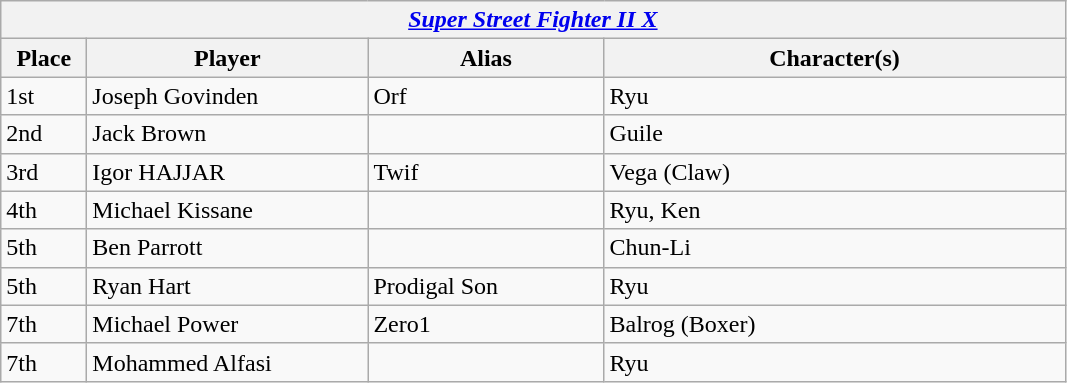<table class="wikitable">
<tr>
<th colspan="4"><strong><em><a href='#'>Super Street Fighter II X</a></em></strong> </th>
</tr>
<tr>
<th style="width:50px;">Place</th>
<th style="width:180px;">Player</th>
<th style="width:150px;">Alias</th>
<th style="width:300px;">Character(s)</th>
</tr>
<tr>
<td>1st</td>
<td> Joseph Govinden</td>
<td>Orf</td>
<td>Ryu</td>
</tr>
<tr>
<td>2nd</td>
<td> Jack Brown</td>
<td></td>
<td>Guile</td>
</tr>
<tr>
<td>3rd</td>
<td> Igor HAJJAR</td>
<td>Twif</td>
<td>Vega (Claw)</td>
</tr>
<tr>
<td>4th</td>
<td> Michael Kissane</td>
<td></td>
<td>Ryu, Ken</td>
</tr>
<tr>
<td>5th</td>
<td> Ben Parrott</td>
<td></td>
<td>Chun-Li</td>
</tr>
<tr>
<td>5th</td>
<td> Ryan Hart</td>
<td>Prodigal Son</td>
<td>Ryu</td>
</tr>
<tr>
<td>7th</td>
<td> Michael Power</td>
<td>Zero1</td>
<td>Balrog (Boxer)</td>
</tr>
<tr>
<td>7th</td>
<td> Mohammed Alfasi</td>
<td></td>
<td>Ryu</td>
</tr>
</table>
